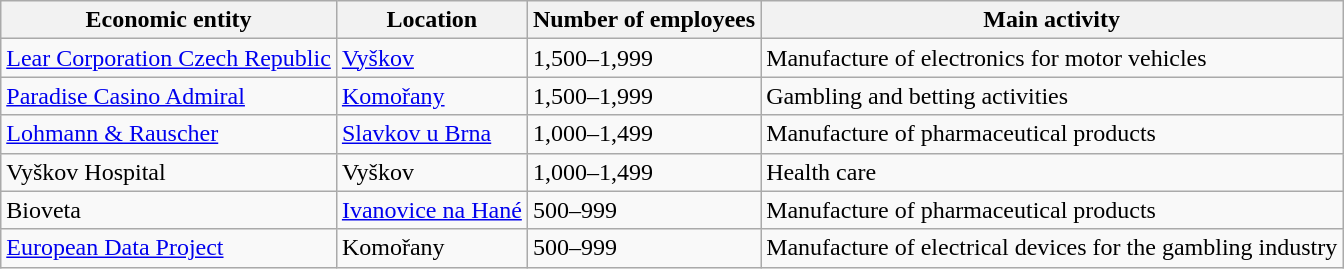<table class="wikitable sortable">
<tr>
<th>Economic entity</th>
<th>Location</th>
<th>Number of employees</th>
<th>Main activity</th>
</tr>
<tr>
<td><a href='#'>Lear Corporation Czech Republic</a></td>
<td><a href='#'>Vyškov</a></td>
<td>1,500–1,999</td>
<td>Manufacture of electronics for motor vehicles</td>
</tr>
<tr>
<td><a href='#'>Paradise Casino Admiral</a></td>
<td><a href='#'>Komořany</a></td>
<td>1,500–1,999</td>
<td>Gambling and betting activities</td>
</tr>
<tr>
<td><a href='#'>Lohmann & Rauscher</a></td>
<td><a href='#'>Slavkov u Brna</a></td>
<td>1,000–1,499</td>
<td>Manufacture of pharmaceutical products</td>
</tr>
<tr>
<td>Vyškov Hospital</td>
<td>Vyškov</td>
<td>1,000–1,499</td>
<td>Health care</td>
</tr>
<tr>
<td>Bioveta</td>
<td><a href='#'>Ivanovice na Hané</a></td>
<td>500–999</td>
<td>Manufacture of pharmaceutical products</td>
</tr>
<tr>
<td><a href='#'>European Data Project</a></td>
<td>Komořany</td>
<td>500–999</td>
<td>Manufacture of electrical devices for the gambling industry</td>
</tr>
</table>
